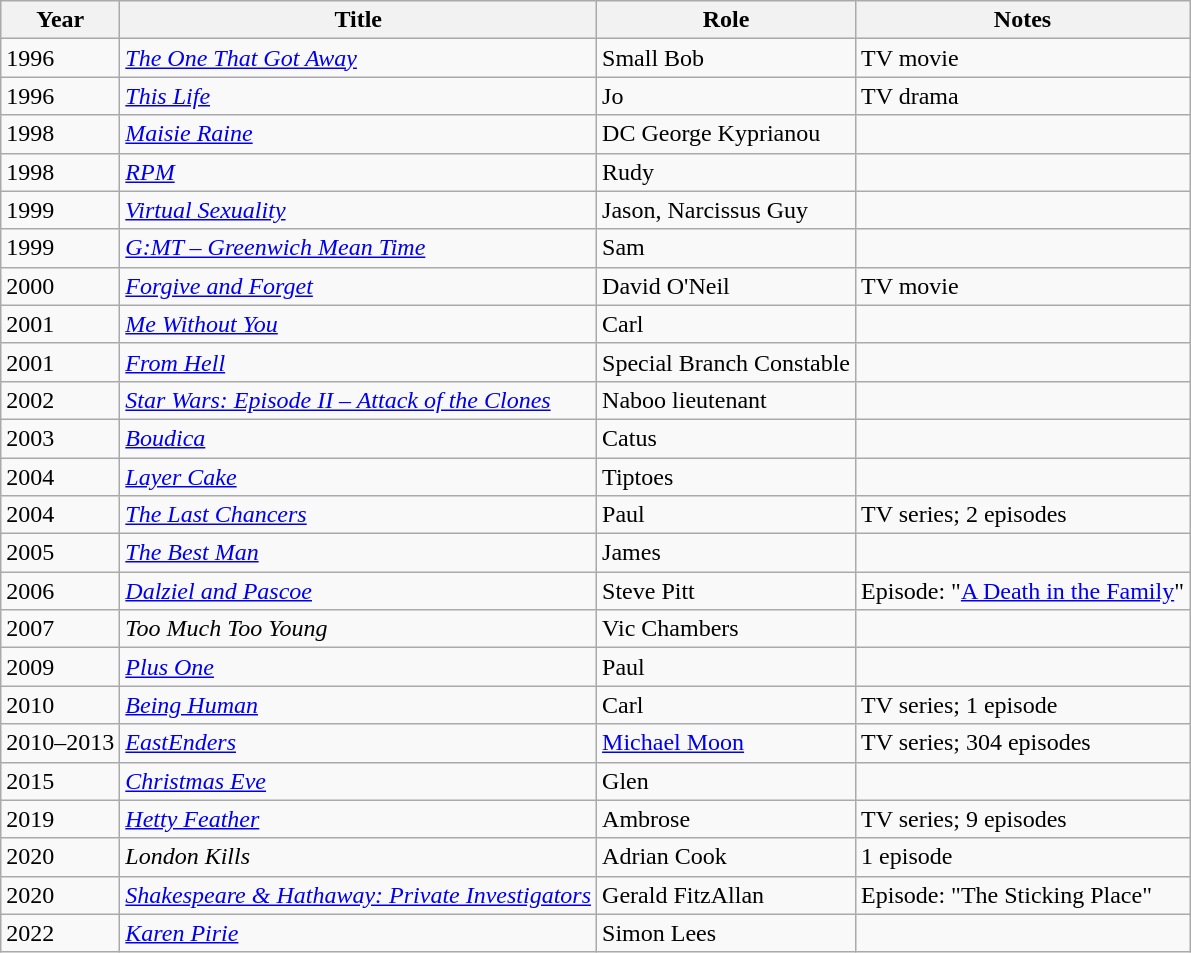<table class="wikitable">
<tr>
<th>Year</th>
<th>Title</th>
<th>Role</th>
<th>Notes</th>
</tr>
<tr>
<td>1996</td>
<td><em><a href='#'>The One That Got Away</a></em></td>
<td>Small Bob</td>
<td>TV movie</td>
</tr>
<tr>
<td>1996</td>
<td><em><a href='#'>This Life</a></em></td>
<td>Jo</td>
<td>TV drama</td>
</tr>
<tr>
<td>1998</td>
<td><em><a href='#'>Maisie Raine</a></em></td>
<td>DC George Kyprianou</td>
<td></td>
</tr>
<tr>
<td>1998</td>
<td><em><a href='#'>RPM</a></em></td>
<td>Rudy</td>
<td></td>
</tr>
<tr>
<td>1999</td>
<td><em><a href='#'>Virtual Sexuality</a></em></td>
<td>Jason, Narcissus Guy</td>
<td></td>
</tr>
<tr>
<td>1999</td>
<td><em><a href='#'>G:MT – Greenwich Mean Time</a></em></td>
<td>Sam</td>
<td></td>
</tr>
<tr>
<td>2000</td>
<td><em><a href='#'>Forgive and Forget</a></em></td>
<td>David O'Neil</td>
<td>TV movie</td>
</tr>
<tr>
<td>2001</td>
<td><em><a href='#'>Me Without You</a></em></td>
<td>Carl</td>
<td></td>
</tr>
<tr>
<td>2001</td>
<td><em><a href='#'>From Hell</a></em></td>
<td>Special Branch Constable</td>
<td></td>
</tr>
<tr>
<td>2002</td>
<td><em><a href='#'>Star Wars: Episode II – Attack of the Clones</a></em></td>
<td>Naboo lieutenant</td>
<td></td>
</tr>
<tr>
<td>2003</td>
<td><em><a href='#'>Boudica</a></em></td>
<td>Catus</td>
<td></td>
</tr>
<tr>
<td>2004</td>
<td><em><a href='#'>Layer Cake</a></em></td>
<td>Tiptoes</td>
<td></td>
</tr>
<tr>
<td>2004</td>
<td><em><a href='#'>The Last Chancers</a></em></td>
<td>Paul</td>
<td>TV series; 2 episodes</td>
</tr>
<tr>
<td>2005</td>
<td><em><a href='#'>The Best Man</a></em></td>
<td>James</td>
<td></td>
</tr>
<tr>
<td>2006</td>
<td><em><a href='#'>Dalziel and Pascoe</a></em></td>
<td>Steve Pitt</td>
<td>Episode: "<a href='#'>A Death in the Family</a>"</td>
</tr>
<tr>
<td>2007</td>
<td><em>Too Much Too Young</em></td>
<td>Vic Chambers</td>
<td></td>
</tr>
<tr>
<td>2009</td>
<td><em><a href='#'>Plus One</a></em></td>
<td>Paul</td>
<td></td>
</tr>
<tr>
<td>2010</td>
<td><em><a href='#'>Being Human</a></em></td>
<td>Carl</td>
<td>TV series; 1 episode</td>
</tr>
<tr>
<td>2010–2013</td>
<td><em><a href='#'>EastEnders</a></em></td>
<td><a href='#'>Michael Moon</a></td>
<td>TV series; 304 episodes</td>
</tr>
<tr>
<td>2015</td>
<td><em><a href='#'>Christmas Eve</a></em></td>
<td>Glen</td>
<td></td>
</tr>
<tr>
<td>2019</td>
<td><em><a href='#'>Hetty Feather</a></em></td>
<td>Ambrose</td>
<td>TV series; 9 episodes</td>
</tr>
<tr>
<td>2020</td>
<td><em>London Kills</em></td>
<td>Adrian Cook</td>
<td>1 episode</td>
</tr>
<tr>
<td>2020</td>
<td><em><a href='#'>Shakespeare & Hathaway: Private Investigators</a></em></td>
<td>Gerald FitzAllan</td>
<td>Episode: "The Sticking Place"</td>
</tr>
<tr>
<td>2022</td>
<td><em><a href='#'>Karen Pirie</a></em></td>
<td>Simon Lees</td>
<td></td>
</tr>
</table>
